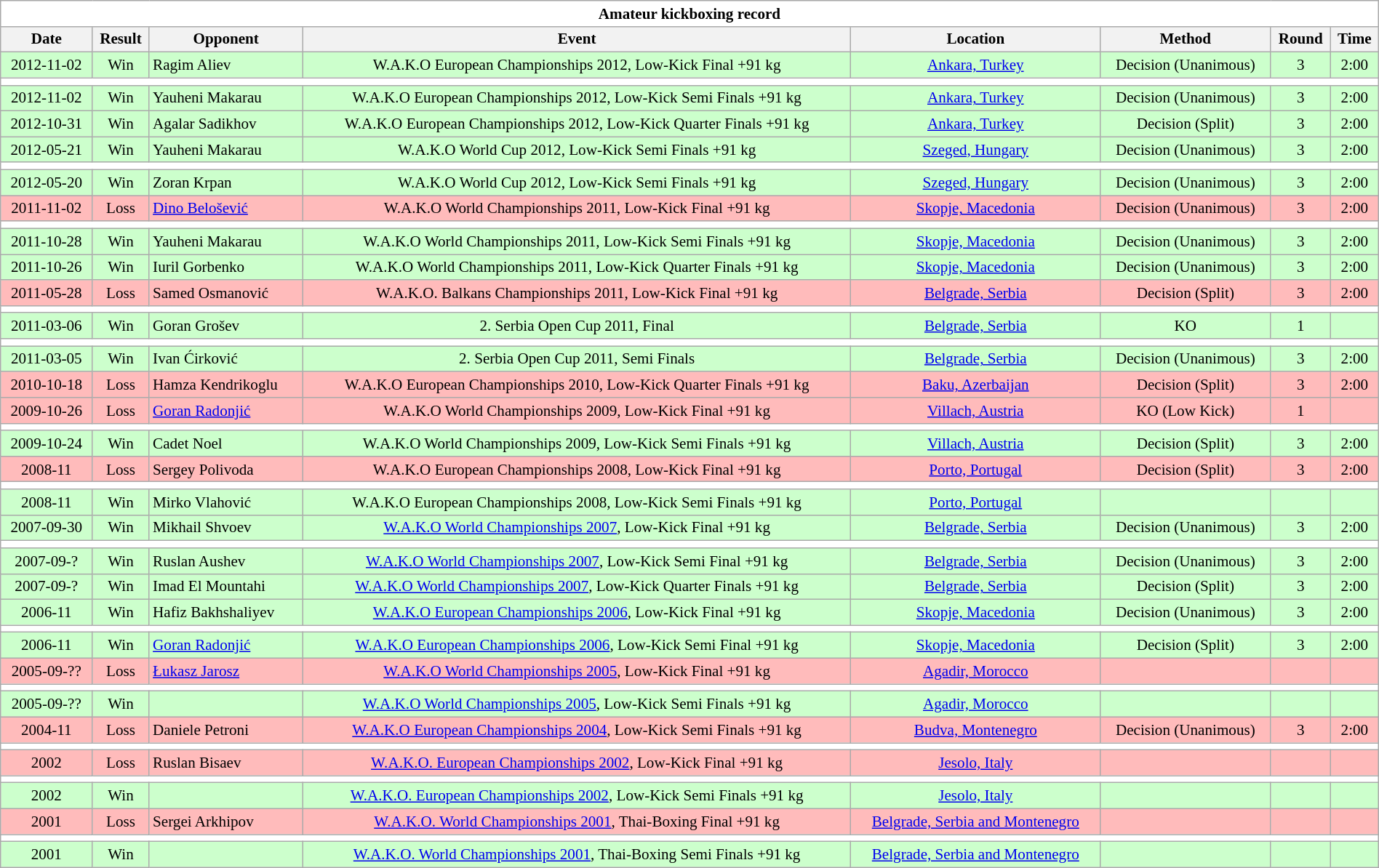<table class="wikitable collapsible" style="font-size:88%; width:100%; text-align:center;">
<tr>
<th colspan=9 style="background:#fff">Amateur kickboxing record</th>
</tr>
<tr>
<th>Date</th>
<th>Result</th>
<th>Opponent</th>
<th>Event</th>
<th>Location</th>
<th>Method</th>
<th>Round</th>
<th>Time</th>
</tr>
<tr style="background:#cfc;">
<td>2012-11-02</td>
<td>Win</td>
<td align=left> Ragim Aliev</td>
<td>W.A.K.O European Championships 2012, Low-Kick Final +91 kg</td>
<td><a href='#'>Ankara, Turkey</a></td>
<td>Decision (Unanimous)</td>
<td>3</td>
<td>2:00</td>
</tr>
<tr>
<th style=background:white colspan=9></th>
</tr>
<tr style="background:#cfc;">
<td>2012-11-02</td>
<td>Win</td>
<td align=left> Yauheni Makarau</td>
<td>W.A.K.O European Championships 2012, Low-Kick Semi Finals +91 kg</td>
<td><a href='#'>Ankara, Turkey</a></td>
<td>Decision (Unanimous)</td>
<td>3</td>
<td>2:00</td>
</tr>
<tr style="background:#cfc;">
<td>2012-10-31</td>
<td>Win</td>
<td align=left> Agalar Sadikhov</td>
<td>W.A.K.O European Championships 2012, Low-Kick Quarter Finals +91 kg</td>
<td><a href='#'>Ankara, Turkey</a></td>
<td>Decision (Split)</td>
<td>3</td>
<td>2:00</td>
</tr>
<tr style="background:#cfc;">
<td>2012-05-21</td>
<td>Win</td>
<td align=left> Yauheni Makarau</td>
<td>W.A.K.O World Cup 2012, Low-Kick Semi Finals +91 kg</td>
<td><a href='#'>Szeged, Hungary</a></td>
<td>Decision (Unanimous)</td>
<td>3</td>
<td>2:00</td>
</tr>
<tr>
<th style=background:white colspan=9></th>
</tr>
<tr style="background:#cfc;">
<td>2012-05-20</td>
<td>Win</td>
<td align=left> Zoran Krpan</td>
<td>W.A.K.O World Cup 2012, Low-Kick Semi Finals +91 kg</td>
<td><a href='#'>Szeged, Hungary</a></td>
<td>Decision (Unanimous)</td>
<td>3</td>
<td>2:00</td>
</tr>
<tr style="background:#fbb;">
<td>2011-11-02</td>
<td>Loss</td>
<td align=left> <a href='#'>Dino Belošević</a></td>
<td>W.A.K.O World Championships 2011, Low-Kick Final +91 kg</td>
<td><a href='#'>Skopje, Macedonia</a></td>
<td>Decision (Unanimous)</td>
<td>3</td>
<td>2:00</td>
</tr>
<tr>
<th style=background:white colspan=9></th>
</tr>
<tr style="background:#cfc;">
<td>2011-10-28</td>
<td>Win</td>
<td align=left> Yauheni Makarau</td>
<td>W.A.K.O World Championships 2011, Low-Kick Semi Finals +91 kg</td>
<td><a href='#'>Skopje, Macedonia</a></td>
<td>Decision (Unanimous)</td>
<td>3</td>
<td>2:00</td>
</tr>
<tr style="background:#cfc;">
<td>2011-10-26</td>
<td>Win</td>
<td align=left> Iuril Gorbenko</td>
<td>W.A.K.O World Championships 2011, Low-Kick Quarter Finals +91 kg</td>
<td><a href='#'>Skopje, Macedonia</a></td>
<td>Decision (Unanimous)</td>
<td>3</td>
<td>2:00</td>
</tr>
<tr style="background:#fbb;">
<td>2011-05-28</td>
<td>Loss</td>
<td align=left> Samed Osmanović</td>
<td>W.A.K.O. Balkans Championships 2011, Low-Kick Final +91 kg</td>
<td><a href='#'>Belgrade, Serbia</a></td>
<td>Decision (Split)</td>
<td>3</td>
<td>2:00</td>
</tr>
<tr>
<th style=background:white colspan=9></th>
</tr>
<tr style="background:#cfc;">
<td>2011-03-06</td>
<td>Win</td>
<td align=left> Goran Grošev</td>
<td>2. Serbia Open Cup 2011, Final</td>
<td><a href='#'>Belgrade, Serbia</a></td>
<td>KO</td>
<td>1</td>
<td></td>
</tr>
<tr>
<th style=background:white colspan=9></th>
</tr>
<tr style="background:#cfc;">
<td>2011-03-05</td>
<td>Win</td>
<td align=left> Ivan Ćirković</td>
<td>2. Serbia Open Cup 2011, Semi Finals</td>
<td><a href='#'>Belgrade, Serbia</a></td>
<td>Decision (Unanimous)</td>
<td>3</td>
<td>2:00</td>
</tr>
<tr style="background:#fbb;">
<td>2010-10-18</td>
<td>Loss</td>
<td align=left> Hamza Kendrikoglu</td>
<td>W.A.K.O European Championships 2010, Low-Kick Quarter Finals +91 kg</td>
<td><a href='#'>Baku, Azerbaijan</a></td>
<td>Decision (Split)</td>
<td>3</td>
<td>2:00</td>
</tr>
<tr style="background:#fbb;">
<td>2009-10-26</td>
<td>Loss</td>
<td align=left> <a href='#'>Goran Radonjić</a></td>
<td>W.A.K.O World Championships 2009, Low-Kick Final +91 kg</td>
<td><a href='#'>Villach, Austria</a></td>
<td>KO (Low Kick)</td>
<td>1</td>
<td></td>
</tr>
<tr>
<th style=background:white colspan=9></th>
</tr>
<tr style="background:#cfc;">
<td>2009-10-24</td>
<td>Win</td>
<td align=left> Cadet Noel</td>
<td>W.A.K.O World Championships 2009, Low-Kick Semi Finals +91 kg</td>
<td><a href='#'>Villach, Austria</a></td>
<td>Decision (Split)</td>
<td>3</td>
<td>2:00</td>
</tr>
<tr style="background:#fbb;">
<td>2008-11</td>
<td>Loss</td>
<td align=left> Sergey Polivoda</td>
<td>W.A.K.O European Championships 2008, Low-Kick Final +91 kg</td>
<td><a href='#'>Porto, Portugal</a></td>
<td>Decision (Split)</td>
<td>3</td>
<td>2:00</td>
</tr>
<tr>
<th style=background:white colspan=9></th>
</tr>
<tr style="background:#cfc;">
<td>2008-11</td>
<td>Win</td>
<td align=left> Mirko Vlahović</td>
<td>W.A.K.O European Championships 2008, Low-Kick Semi Finals +91 kg</td>
<td><a href='#'>Porto, Portugal</a></td>
<td></td>
<td></td>
<td></td>
</tr>
<tr style="background:#cfc;">
<td>2007-09-30</td>
<td>Win</td>
<td align=left> Mikhail Shvoev</td>
<td><a href='#'>W.A.K.O World Championships 2007</a>, Low-Kick Final +91 kg</td>
<td><a href='#'>Belgrade, Serbia</a></td>
<td>Decision (Unanimous)</td>
<td>3</td>
<td>2:00</td>
</tr>
<tr>
<th style=background:white colspan=9></th>
</tr>
<tr style="background:#cfc;">
<td>2007-09-?</td>
<td>Win</td>
<td align=left> Ruslan Aushev</td>
<td><a href='#'>W.A.K.O World Championships 2007</a>, Low-Kick Semi Final +91 kg</td>
<td><a href='#'>Belgrade, Serbia</a></td>
<td>Decision (Unanimous)</td>
<td>3</td>
<td>2:00</td>
</tr>
<tr style="background:#cfc;">
<td>2007-09-?</td>
<td>Win</td>
<td align=left> Imad El Mountahi</td>
<td><a href='#'>W.A.K.O World Championships 2007</a>, Low-Kick Quarter Finals +91 kg</td>
<td><a href='#'>Belgrade, Serbia</a></td>
<td>Decision (Split)</td>
<td>3</td>
<td>2:00</td>
</tr>
<tr style="background:#cfc;">
<td>2006-11</td>
<td>Win</td>
<td align=left> Hafiz Bakhshaliyev</td>
<td><a href='#'>W.A.K.O European Championships 2006</a>, Low-Kick Final +91 kg</td>
<td><a href='#'>Skopje, Macedonia</a></td>
<td>Decision (Unanimous)</td>
<td>3</td>
<td>2:00</td>
</tr>
<tr>
<th style=background:white colspan=9></th>
</tr>
<tr style="background:#cfc;">
<td>2006-11</td>
<td>Win</td>
<td align=left> <a href='#'>Goran Radonjić</a></td>
<td><a href='#'>W.A.K.O European Championships 2006</a>, Low-Kick Semi Final +91 kg</td>
<td><a href='#'>Skopje, Macedonia</a></td>
<td>Decision (Split)</td>
<td>3</td>
<td>2:00</td>
</tr>
<tr style="background:#fbb;">
<td>2005-09-??</td>
<td>Loss</td>
<td align=left> <a href='#'>Łukasz Jarosz</a></td>
<td><a href='#'>W.A.K.O World Championships 2005</a>, Low-Kick Final +91 kg</td>
<td><a href='#'>Agadir, Morocco</a></td>
<td></td>
<td></td>
<td></td>
</tr>
<tr>
<th style=background:white colspan=9></th>
</tr>
<tr style="background:#cfc;">
<td>2005-09-??</td>
<td>Win</td>
<td></td>
<td><a href='#'>W.A.K.O World Championships 2005</a>, Low-Kick Semi Finals +91 kg</td>
<td><a href='#'>Agadir, Morocco</a></td>
<td></td>
<td></td>
<td></td>
</tr>
<tr style="background:#fbb;">
<td>2004-11</td>
<td>Loss</td>
<td align=left> Daniele Petroni</td>
<td><a href='#'>W.A.K.O European Championships 2004</a>, Low-Kick Semi Finals +91 kg</td>
<td><a href='#'>Budva, Montenegro</a></td>
<td>Decision (Unanimous)</td>
<td>3</td>
<td>2:00</td>
</tr>
<tr>
<th style=background:white colspan=9></th>
</tr>
<tr style="background:#fbb;">
<td>2002</td>
<td>Loss</td>
<td align=left> Ruslan Bisaev</td>
<td><a href='#'>W.A.K.O. European Championships 2002</a>, Low-Kick Final +91 kg</td>
<td><a href='#'>Jesolo, Italy</a></td>
<td></td>
<td></td>
<td></td>
</tr>
<tr>
<th style=background:white colspan=9></th>
</tr>
<tr style="background:#cfc;">
<td>2002</td>
<td>Win</td>
<td></td>
<td><a href='#'>W.A.K.O. European Championships 2002</a>, Low-Kick Semi Finals +91 kg</td>
<td><a href='#'>Jesolo, Italy</a></td>
<td></td>
<td></td>
<td></td>
</tr>
<tr style="background:#fbb;">
<td>2001</td>
<td>Loss</td>
<td align=left> Sergei Arkhipov</td>
<td><a href='#'>W.A.K.O. World Championships 2001</a>, Thai-Boxing Final +91 kg</td>
<td><a href='#'>Belgrade, Serbia and Montenegro</a></td>
<td></td>
<td></td>
<td></td>
</tr>
<tr>
<th style=background:white colspan=9></th>
</tr>
<tr style="background:#cfc;">
<td>2001</td>
<td>Win</td>
<td></td>
<td><a href='#'>W.A.K.O. World Championships 2001</a>, Thai-Boxing Semi Finals +91 kg</td>
<td><a href='#'>Belgrade, Serbia and Montenegro</a></td>
<td></td>
<td></td>
<td></td>
</tr>
</table>
